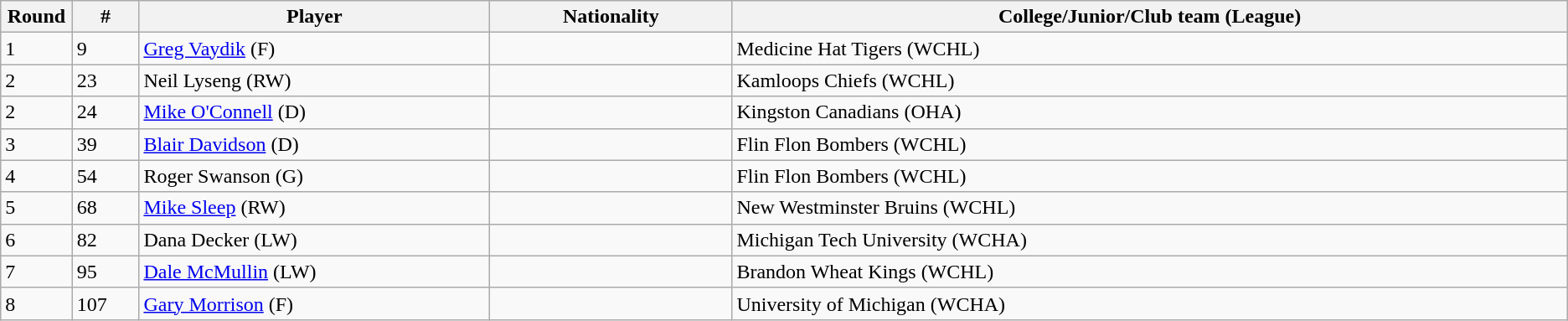<table class="wikitable">
<tr align="center">
<th bgcolor="#DDDDFF" width="4.0%">Round</th>
<th bgcolor="#DDDDFF" width="4.0%">#</th>
<th bgcolor="#DDDDFF" width="21.0%">Player</th>
<th bgcolor="#DDDDFF" width="14.5%">Nationality</th>
<th bgcolor="#DDDDFF" width="50.0%">College/Junior/Club team (League)</th>
</tr>
<tr>
<td>1</td>
<td>9</td>
<td><a href='#'>Greg Vaydik</a> (F)</td>
<td></td>
<td>Medicine Hat Tigers (WCHL)</td>
</tr>
<tr>
<td>2</td>
<td>23</td>
<td>Neil Lyseng (RW)</td>
<td></td>
<td>Kamloops Chiefs (WCHL)</td>
</tr>
<tr>
<td>2</td>
<td>24</td>
<td><a href='#'>Mike O'Connell</a> (D)</td>
<td></td>
<td>Kingston Canadians (OHA)</td>
</tr>
<tr>
<td>3</td>
<td>39</td>
<td><a href='#'>Blair Davidson</a> (D)</td>
<td></td>
<td>Flin Flon Bombers (WCHL)</td>
</tr>
<tr>
<td>4</td>
<td>54</td>
<td>Roger Swanson (G)</td>
<td></td>
<td>Flin Flon Bombers (WCHL)</td>
</tr>
<tr>
<td>5</td>
<td>68</td>
<td><a href='#'>Mike Sleep</a> (RW)</td>
<td></td>
<td>New Westminster Bruins (WCHL)</td>
</tr>
<tr>
<td>6</td>
<td>82</td>
<td>Dana Decker (LW)</td>
<td></td>
<td>Michigan Tech University (WCHA)</td>
</tr>
<tr>
<td>7</td>
<td>95</td>
<td><a href='#'>Dale McMullin</a> (LW)</td>
<td></td>
<td>Brandon Wheat Kings (WCHL)</td>
</tr>
<tr>
<td>8</td>
<td>107</td>
<td><a href='#'>Gary Morrison</a> (F)</td>
<td></td>
<td>University of Michigan (WCHA)</td>
</tr>
</table>
